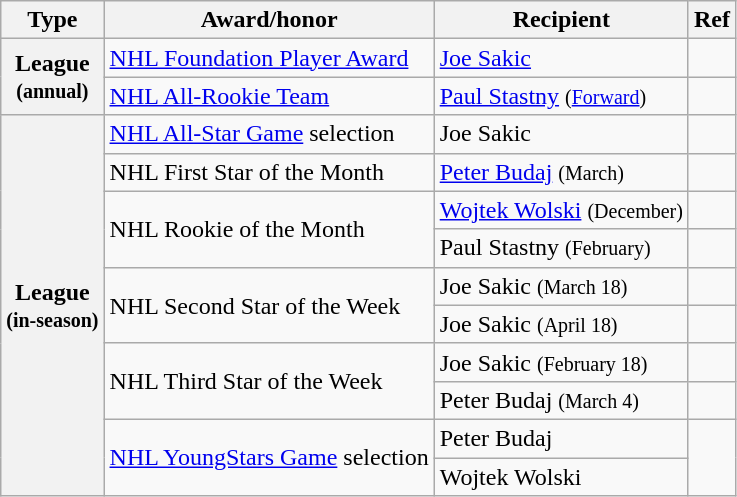<table class="wikitable">
<tr>
<th scope="col">Type</th>
<th scope="col">Award/honor</th>
<th scope="col">Recipient</th>
<th scope="col">Ref</th>
</tr>
<tr>
<th scope="row" rowspan="2">League<br><small>(annual)</small></th>
<td><a href='#'>NHL Foundation Player Award</a></td>
<td><a href='#'>Joe Sakic</a></td>
<td></td>
</tr>
<tr>
<td><a href='#'>NHL All-Rookie Team</a></td>
<td><a href='#'>Paul Stastny</a> <small>(<a href='#'>Forward</a>)</small></td>
<td></td>
</tr>
<tr>
<th scope="row" rowspan="10">League<br><small>(in-season)</small></th>
<td><a href='#'>NHL All-Star Game</a> selection</td>
<td>Joe Sakic</td>
<td></td>
</tr>
<tr>
<td>NHL First Star of the Month</td>
<td><a href='#'>Peter Budaj</a> <small>(March)</small></td>
<td></td>
</tr>
<tr>
<td rowspan="2">NHL Rookie of the Month</td>
<td><a href='#'>Wojtek Wolski</a> <small>(December)</small></td>
<td></td>
</tr>
<tr>
<td>Paul Stastny <small>(February)</small></td>
<td></td>
</tr>
<tr>
<td rowspan="2">NHL Second Star of the Week</td>
<td>Joe Sakic <small>(March 18)</small></td>
<td></td>
</tr>
<tr>
<td>Joe Sakic <small>(April 18)</small></td>
<td></td>
</tr>
<tr>
<td rowspan="2">NHL Third Star of the Week</td>
<td>Joe Sakic <small>(February 18)</small></td>
<td></td>
</tr>
<tr>
<td>Peter Budaj <small>(March 4)</small></td>
<td></td>
</tr>
<tr>
<td rowspan="2"><a href='#'>NHL YoungStars Game</a> selection</td>
<td>Peter Budaj</td>
<td rowspan="2"></td>
</tr>
<tr>
<td>Wojtek Wolski</td>
</tr>
</table>
